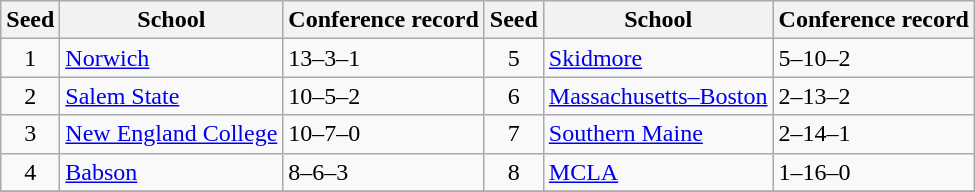<table class="wikitable">
<tr>
<th>Seed</th>
<th>School</th>
<th>Conference record</th>
<th>Seed</th>
<th>School</th>
<th>Conference record</th>
</tr>
<tr>
<td align=center>1</td>
<td><a href='#'>Norwich</a></td>
<td>13–3–1</td>
<td align=center>5</td>
<td><a href='#'>Skidmore</a></td>
<td>5–10–2</td>
</tr>
<tr>
<td align=center>2</td>
<td><a href='#'>Salem State</a></td>
<td>10–5–2</td>
<td align=center>6</td>
<td><a href='#'>Massachusetts–Boston</a></td>
<td>2–13–2</td>
</tr>
<tr>
<td align=center>3</td>
<td><a href='#'>New England College</a></td>
<td>10–7–0</td>
<td align=center>7</td>
<td><a href='#'>Southern Maine</a></td>
<td>2–14–1</td>
</tr>
<tr>
<td align=center>4</td>
<td><a href='#'>Babson</a></td>
<td>8–6–3</td>
<td align=center>8</td>
<td><a href='#'>MCLA</a></td>
<td>1–16–0</td>
</tr>
<tr>
</tr>
</table>
